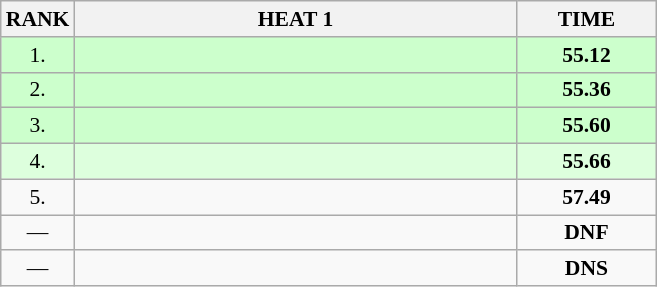<table class="wikitable" style="border-collapse: collapse; font-size: 90%;">
<tr>
<th>RANK</th>
<th align="left" style="width: 20em">HEAT 1</th>
<th align="center" style="width: 6em">TIME</th>
</tr>
<tr style="background:#ccffcc;">
<td align="center">1.</td>
<td></td>
<td align="center"><strong>55.12</strong></td>
</tr>
<tr style="background:#ccffcc;">
<td align="center">2.</td>
<td></td>
<td align="center"><strong>55.36</strong></td>
</tr>
<tr style="background:#ccffcc;">
<td align="center">3.</td>
<td></td>
<td align="center"><strong>55.60</strong></td>
</tr>
<tr style="background:#ddffdd;">
<td align="center">4.</td>
<td></td>
<td align="center"><strong>55.66</strong></td>
</tr>
<tr>
<td align="center">5.</td>
<td></td>
<td align="center"><strong>57.49</strong></td>
</tr>
<tr>
<td align="center">—</td>
<td></td>
<td align="center"><strong>DNF</strong></td>
</tr>
<tr>
<td align="center">—</td>
<td></td>
<td align="center"><strong>DNS</strong></td>
</tr>
</table>
